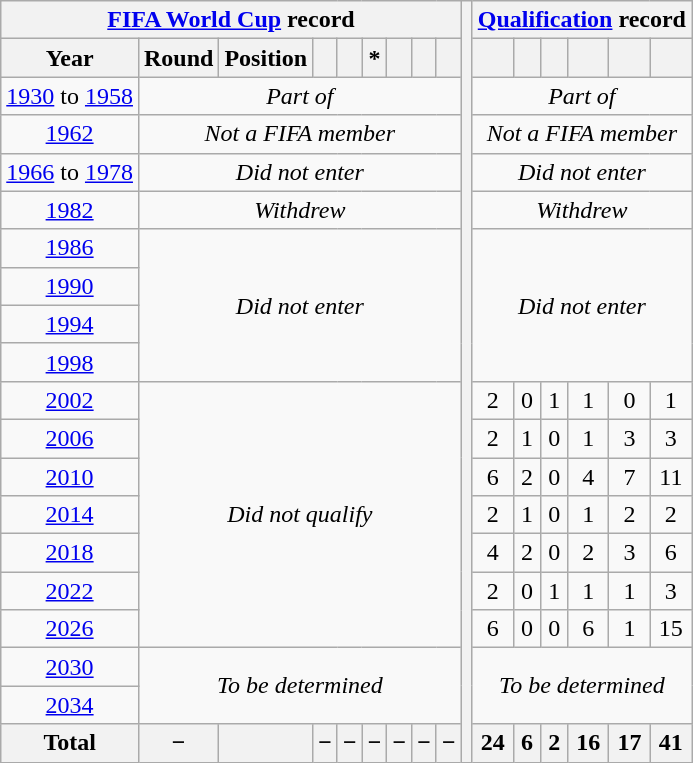<table class="wikitable" style="text-align: center;">
<tr>
<th colspan=9><a href='#'>FIFA World Cup</a> record</th>
<th rowspan=39></th>
<th colspan=6><a href='#'>Qualification</a> record</th>
</tr>
<tr>
<th>Year</th>
<th>Round</th>
<th>Position</th>
<th></th>
<th></th>
<th>*</th>
<th></th>
<th></th>
<th></th>
<th></th>
<th></th>
<th></th>
<th></th>
<th></th>
<th></th>
</tr>
<tr>
<td><a href='#'>1930</a> to <a href='#'>1958</a></td>
<td colspan=8><em>Part of </em></td>
<td colspan=6><em>Part of </em></td>
</tr>
<tr>
<td> <a href='#'>1962</a></td>
<td colspan=8><em>Not a FIFA member</em></td>
<td colspan=6><em>Not a FIFA member</em></td>
</tr>
<tr>
<td><a href='#'>1966</a> to <a href='#'>1978</a></td>
<td colspan=8><em>Did not enter</em></td>
<td colspan=6><em>Did not enter</em></td>
</tr>
<tr>
<td> <a href='#'>1982</a></td>
<td colspan=8><em>Withdrew</em></td>
<td colspan=6><em>Withdrew</em></td>
</tr>
<tr>
<td> <a href='#'>1986</a></td>
<td colspan=8 rowspan=4><em>Did not enter</em></td>
<td colspan=6 rowspan=4><em>Did not enter</em></td>
</tr>
<tr>
<td> <a href='#'>1990</a></td>
</tr>
<tr>
<td> <a href='#'>1994</a></td>
</tr>
<tr>
<td> <a href='#'>1998</a></td>
</tr>
<tr>
<td>  <a href='#'>2002</a></td>
<td colspan=8 rowspan=7><em>Did not qualify</em></td>
<td>2</td>
<td>0</td>
<td>1</td>
<td>1</td>
<td>0</td>
<td>1</td>
</tr>
<tr>
<td> <a href='#'>2006</a></td>
<td>2</td>
<td>1</td>
<td>0</td>
<td>1</td>
<td>3</td>
<td>3</td>
</tr>
<tr>
<td> <a href='#'>2010</a></td>
<td>6</td>
<td>2</td>
<td>0</td>
<td>4</td>
<td>7</td>
<td>11</td>
</tr>
<tr>
<td> <a href='#'>2014</a></td>
<td>2</td>
<td>1</td>
<td>0</td>
<td>1</td>
<td>2</td>
<td>2</td>
</tr>
<tr>
<td> <a href='#'>2018</a></td>
<td>4</td>
<td>2</td>
<td>0</td>
<td>2</td>
<td>3</td>
<td>6</td>
</tr>
<tr>
<td> <a href='#'>2022</a></td>
<td>2</td>
<td>0</td>
<td>1</td>
<td>1</td>
<td>1</td>
<td>3</td>
</tr>
<tr>
<td>   <a href='#'>2026</a></td>
<td>6</td>
<td>0</td>
<td>0</td>
<td>6</td>
<td>1</td>
<td>15</td>
</tr>
<tr>
<td>   <a href='#'>2030</a></td>
<td colspan=8 rowspan=2><em>To be determined</em></td>
<td colspan=6 rowspan=2><em>To be determined</em></td>
</tr>
<tr>
<td> <a href='#'>2034</a></td>
</tr>
<tr>
<th>Total</th>
<th>−</th>
<th></th>
<th>−</th>
<th>−</th>
<th>−</th>
<th>−</th>
<th>−</th>
<th>−</th>
<th>24</th>
<th>6</th>
<th>2</th>
<th>16</th>
<th>17</th>
<th>41</th>
</tr>
</table>
